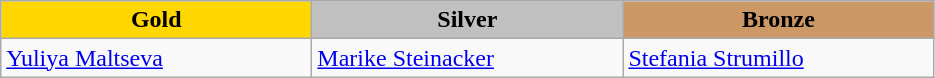<table class="wikitable" style="text-align:left">
<tr align="center">
<td width=200 bgcolor=gold><strong>Gold</strong></td>
<td width=200 bgcolor=silver><strong>Silver</strong></td>
<td width=200 bgcolor=CC9966><strong>Bronze</strong></td>
</tr>
<tr>
<td><a href='#'>Yuliya Maltseva</a><br><em></em></td>
<td><a href='#'>Marike Steinacker</a><br><em></em></td>
<td><a href='#'>Stefania Strumillo</a><br><em></em></td>
</tr>
</table>
